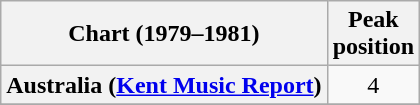<table class="wikitable plainrowheaders" style="text-align:center">
<tr>
<th>Chart (1979–1981)</th>
<th>Peak<br>position</th>
</tr>
<tr>
<th scope="row">Australia (<a href='#'>Kent Music Report</a>)</th>
<td>4</td>
</tr>
<tr>
</tr>
</table>
